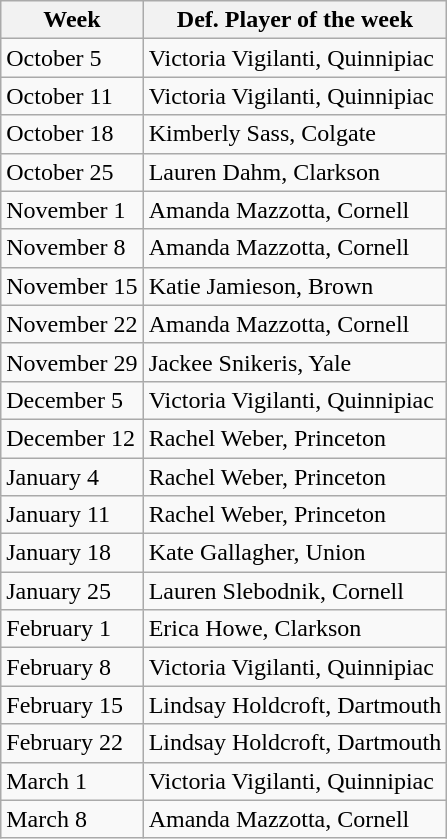<table class="wikitable" border="1">
<tr>
<th>Week</th>
<th>Def. Player of the week</th>
</tr>
<tr>
<td>October 5</td>
<td>Victoria Vigilanti, Quinnipiac</td>
</tr>
<tr>
<td>October 11</td>
<td>Victoria Vigilanti, Quinnipiac</td>
</tr>
<tr>
<td>October 18</td>
<td>Kimberly Sass, Colgate</td>
</tr>
<tr>
<td>October 25</td>
<td>Lauren Dahm, Clarkson</td>
</tr>
<tr>
<td>November 1</td>
<td>Amanda Mazzotta, Cornell</td>
</tr>
<tr>
<td>November 8</td>
<td>Amanda Mazzotta, Cornell</td>
</tr>
<tr>
<td>November 15</td>
<td>Katie Jamieson, Brown</td>
</tr>
<tr>
<td>November 22</td>
<td>Amanda Mazzotta, Cornell</td>
</tr>
<tr>
<td>November 29</td>
<td>Jackee Snikeris, Yale</td>
</tr>
<tr>
<td>December 5</td>
<td>Victoria Vigilanti, Quinnipiac</td>
</tr>
<tr>
<td>December 12</td>
<td>Rachel Weber, Princeton</td>
</tr>
<tr>
<td>January 4</td>
<td>Rachel Weber, Princeton</td>
</tr>
<tr>
<td>January 11</td>
<td>Rachel Weber, Princeton</td>
</tr>
<tr>
<td>January 18</td>
<td>Kate Gallagher, Union</td>
</tr>
<tr>
<td>January 25</td>
<td>Lauren Slebodnik, Cornell</td>
</tr>
<tr>
<td>February 1</td>
<td>Erica Howe, Clarkson</td>
</tr>
<tr>
<td>February 8</td>
<td>Victoria Vigilanti, Quinnipiac</td>
</tr>
<tr>
<td>February 15</td>
<td>Lindsay Holdcroft, Dartmouth</td>
</tr>
<tr>
<td>February 22</td>
<td>Lindsay Holdcroft, Dartmouth</td>
</tr>
<tr>
<td>March 1</td>
<td>Victoria Vigilanti, Quinnipiac</td>
</tr>
<tr>
<td>March 8</td>
<td>Amanda Mazzotta, Cornell</td>
</tr>
</table>
